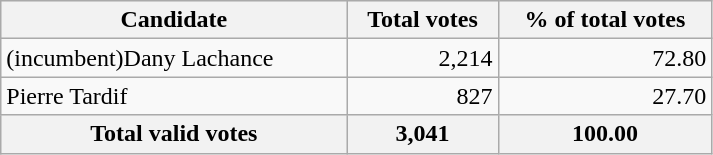<table style="width:475px;" class="wikitable">
<tr bgcolor="#EEEEEE">
<th align="left">Candidate</th>
<th align="right">Total votes</th>
<th align="right">% of total votes</th>
</tr>
<tr>
<td align="left">(incumbent)Dany Lachance</td>
<td align="right">2,214</td>
<td align="right">72.80</td>
</tr>
<tr>
<td align="left">Pierre Tardif</td>
<td align="right">827</td>
<td align="right">27.70</td>
</tr>
<tr bgcolor="#EEEEEE">
<th align="left">Total valid votes</th>
<th align="right"><strong>3,041</strong></th>
<th align="right"><strong>100.00</strong></th>
</tr>
</table>
